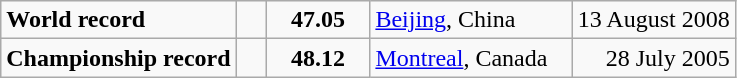<table class="wikitable">
<tr>
<td><strong>World record</strong></td>
<td style="padding-right:1em"></td>
<td style="text-align:center;padding-left:1em; padding-right:1em;"><strong>47.05</strong></td>
<td style="padding-right:1em"><a href='#'>Beijing</a>, China</td>
<td align=right>13 August 2008</td>
</tr>
<tr>
<td><strong>Championship record</strong></td>
<td style="padding-right:1em"></td>
<td style="text-align:center;padding-left:1em; padding-right:1em;"><strong>48.12</strong></td>
<td style="padding-right:1em"><a href='#'>Montreal</a>, Canada</td>
<td align=right>28 July 2005</td>
</tr>
</table>
